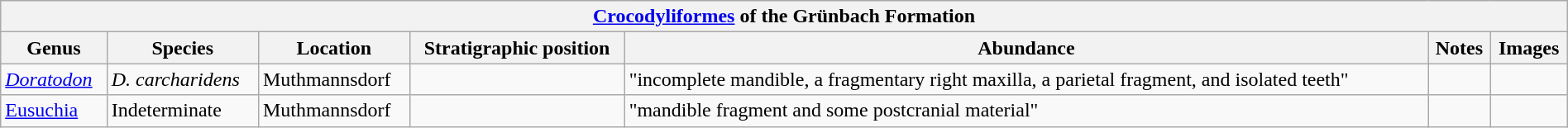<table class="wikitable" align="center" width="100%">
<tr>
<th colspan="7" align="center"><a href='#'>Crocodyliformes</a> <strong>of the Grünbach Formation</strong></th>
</tr>
<tr>
<th>Genus</th>
<th>Species</th>
<th>Location</th>
<th>Stratigraphic position</th>
<th>Abundance</th>
<th>Notes</th>
<th>Images</th>
</tr>
<tr>
<td><em><a href='#'>Doratodon</a></em></td>
<td><em>D. carcharidens</em></td>
<td>Muthmannsdorf</td>
<td></td>
<td>"incomplete mandible, a fragmentary right maxilla, a parietal fragment, and isolated teeth"</td>
<td></td>
<td></td>
</tr>
<tr>
<td><a href='#'>Eusuchia</a></td>
<td>Indeterminate</td>
<td>Muthmannsdorf</td>
<td></td>
<td>"mandible fragment and some postcranial material"</td>
<td></td>
<td></td>
</tr>
</table>
